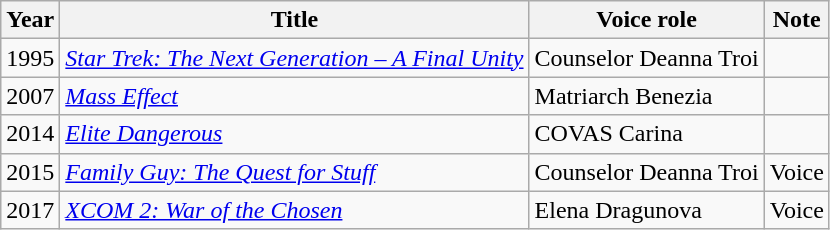<table class="wikitable">
<tr>
<th>Year</th>
<th>Title</th>
<th>Voice role</th>
<th>Note</th>
</tr>
<tr>
<td>1995</td>
<td><em><a href='#'>Star Trek: The Next Generation – A Final Unity</a></em></td>
<td>Counselor Deanna Troi</td>
<td></td>
</tr>
<tr>
<td>2007</td>
<td><em><a href='#'>Mass Effect</a></em></td>
<td>Matriarch Benezia</td>
<td></td>
</tr>
<tr>
<td>2014</td>
<td><em><a href='#'>Elite Dangerous</a></em></td>
<td>COVAS Carina</td>
<td></td>
</tr>
<tr>
<td>2015</td>
<td><em><a href='#'>Family Guy: The Quest for Stuff</a></em></td>
<td>Counselor Deanna Troi</td>
<td>Voice</td>
</tr>
<tr>
<td>2017</td>
<td><em><a href='#'>XCOM 2: War of the Chosen</a></em></td>
<td>Elena Dragunova</td>
<td>Voice</td>
</tr>
</table>
